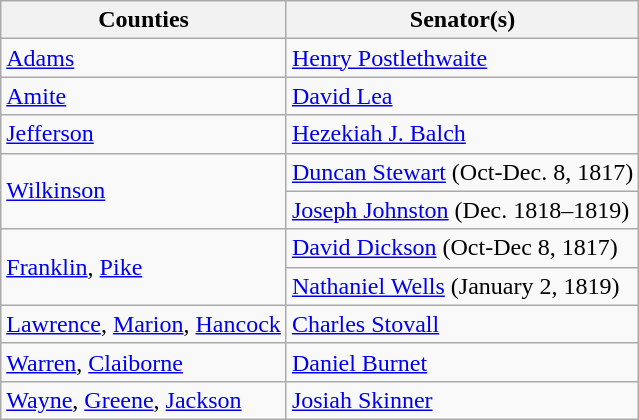<table class="wikitable">
<tr>
<th>Counties</th>
<th>Senator(s)</th>
</tr>
<tr>
<td><a href='#'>Adams</a></td>
<td><a href='#'>Henry Postlethwaite</a></td>
</tr>
<tr>
<td><a href='#'>Amite</a></td>
<td><a href='#'>David Lea</a></td>
</tr>
<tr>
<td><a href='#'>Jefferson</a></td>
<td><a href='#'>Hezekiah J. Balch</a></td>
</tr>
<tr>
<td rowspan="2"><a href='#'>Wilkinson</a></td>
<td><a href='#'>Duncan Stewart</a> (Oct-Dec. 8, 1817)</td>
</tr>
<tr>
<td><a href='#'>Joseph Johnston</a> (Dec. 1818–1819)</td>
</tr>
<tr>
<td rowspan="2"><a href='#'>Franklin</a>, <a href='#'>Pike</a></td>
<td><a href='#'>David Dickson</a> (Oct-Dec 8, 1817)</td>
</tr>
<tr>
<td><a href='#'>Nathaniel Wells</a> (January 2, 1819)</td>
</tr>
<tr>
<td><a href='#'>Lawrence</a>, <a href='#'>Marion</a>, <a href='#'>Hancock</a></td>
<td><a href='#'>Charles Stovall</a></td>
</tr>
<tr>
<td><a href='#'>Warren</a>, <a href='#'>Claiborne</a></td>
<td><a href='#'>Daniel Burnet</a></td>
</tr>
<tr>
<td><a href='#'>Wayne</a>, <a href='#'>Greene</a>, <a href='#'>Jackson</a></td>
<td><a href='#'>Josiah Skinner</a></td>
</tr>
</table>
